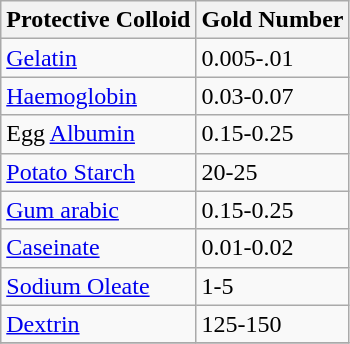<table class="wikitable" border="1">
<tr>
<th>Protective Colloid</th>
<th>Gold Number</th>
</tr>
<tr>
<td><a href='#'>Gelatin</a></td>
<td>0.005-.01</td>
</tr>
<tr>
<td><a href='#'>Haemoglobin</a></td>
<td>0.03-0.07</td>
</tr>
<tr>
<td>Egg <a href='#'>Albumin</a></td>
<td>0.15-0.25</td>
</tr>
<tr>
<td><a href='#'>Potato Starch</a></td>
<td>20-25</td>
</tr>
<tr>
<td><a href='#'>Gum arabic</a></td>
<td>0.15-0.25</td>
</tr>
<tr>
<td><a href='#'>Caseinate</a></td>
<td>0.01-0.02</td>
</tr>
<tr>
<td><a href='#'>Sodium Oleate</a></td>
<td>1-5</td>
</tr>
<tr>
<td><a href='#'>Dextrin</a></td>
<td>125-150</td>
</tr>
<tr>
</tr>
</table>
